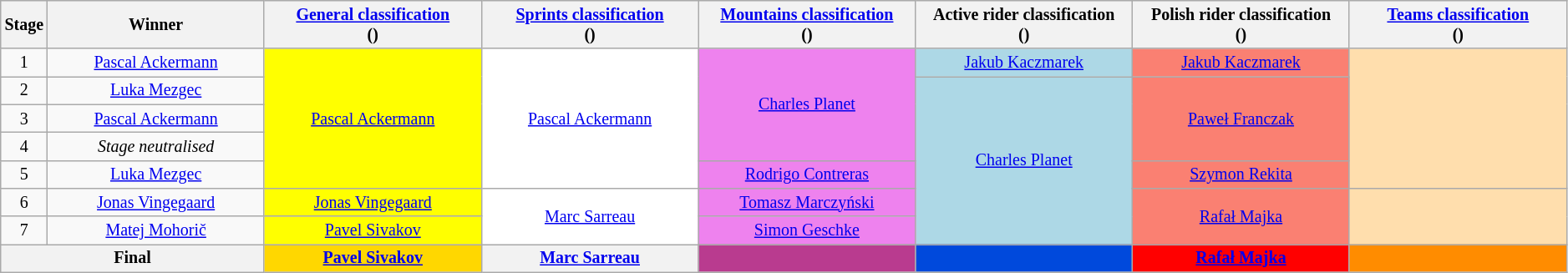<table class="wikitable" style="text-align: center; font-size:smaller;">
<tr style="background-color: #efefef;">
<th width="1%">Stage</th>
<th width="14%">Winner</th>
<th width="14%"><a href='#'>General classification</a><br>()<br></th>
<th width="14%"><a href='#'>Sprints classification</a><br>()<br></th>
<th width="14%"><a href='#'>Mountains classification</a><br>()<br></th>
<th width="14%">Active rider classification<br>()<br></th>
<th width="14%">Polish rider classification<br>()</th>
<th width="14%"><a href='#'>Teams classification</a><br>()</th>
</tr>
<tr>
<td scope=row>1</td>
<td><a href='#'>Pascal Ackermann</a></td>
<td style="background:yellow;" rowspan=5><a href='#'>Pascal Ackermann</a></td>
<td style="background:white;" rowspan=5><a href='#'>Pascal Ackermann</a></td>
<td style="background:violet;" rowspan=4><a href='#'>Charles Planet</a></td>
<td style="background:lightblue;"><a href='#'>Jakub Kaczmarek</a></td>
<td style="background:salmon;"><a href='#'>Jakub Kaczmarek</a></td>
<td style="background:navajowhite;" rowspan=5></td>
</tr>
<tr>
<td scope=row>2</td>
<td><a href='#'>Luka Mezgec</a></td>
<td style="background:lightblue;" rowspan=6><a href='#'>Charles Planet</a></td>
<td style="background:salmon;" rowspan=3><a href='#'>Paweł Franczak</a></td>
</tr>
<tr>
<td scope=row>3</td>
<td><a href='#'>Pascal Ackermann</a></td>
</tr>
<tr>
<td scope=row>4</td>
<td><em>Stage neutralised</em></td>
</tr>
<tr>
<td scope=row>5</td>
<td><a href='#'>Luka Mezgec</a></td>
<td style="background:violet;"><a href='#'>Rodrigo Contreras</a></td>
<td style="background:salmon;"><a href='#'>Szymon Rekita</a></td>
</tr>
<tr>
<td scope=row>6</td>
<td><a href='#'>Jonas Vingegaard</a></td>
<td style="background:yellow;"><a href='#'>Jonas Vingegaard</a></td>
<td style="background:white;" rowspan=2><a href='#'>Marc Sarreau</a></td>
<td style="background:violet;"><a href='#'>Tomasz Marczyński</a></td>
<td style="background:salmon;" rowspan=2><a href='#'>Rafał Majka</a></td>
<td style="background:navajowhite;" rowspan=2></td>
</tr>
<tr>
<td scope=row>7</td>
<td><a href='#'>Matej Mohorič</a></td>
<td style="background:yellow;"><a href='#'>Pavel Sivakov</a></td>
<td style="background:violet;"><a href='#'>Simon Geschke</a></td>
</tr>
<tr>
<th colspan=2>Final</th>
<th style="background:gold;"><a href='#'>Pavel Sivakov</a></th>
<th style="background:offwhite;"><a href='#'>Marc Sarreau</a></th>
<th style="background:#B93B8F;"></th>
<th style="background:#0049DC;"></th>
<th style="background:red;"><a href='#'>Rafał Majka</a></th>
<th style="background:#FF8C00;"></th>
</tr>
</table>
